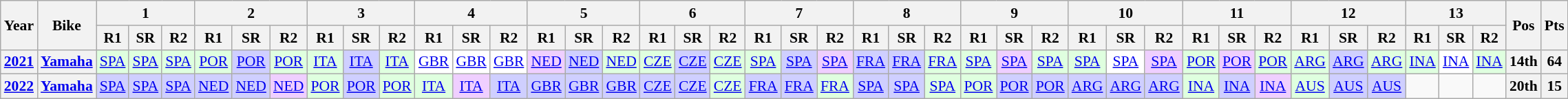<table class="wikitable" style="text-align:center; font-size:90%">
<tr>
<th valign="middle" rowspan=2>Year</th>
<th valign="middle" rowspan=2>Bike</th>
<th colspan=3>1</th>
<th colspan=3>2</th>
<th colspan=3>3</th>
<th colspan=3>4</th>
<th colspan=3>5</th>
<th colspan=3>6</th>
<th colspan=3>7</th>
<th colspan=3>8</th>
<th colspan=3>9</th>
<th colspan=3>10</th>
<th colspan=3>11</th>
<th colspan=3>12</th>
<th colspan=3>13</th>
<th rowspan=2>Pos</th>
<th rowspan=2>Pts</th>
</tr>
<tr>
<th>R1</th>
<th>SR</th>
<th>R2</th>
<th>R1</th>
<th>SR</th>
<th>R2</th>
<th>R1</th>
<th>SR</th>
<th>R2</th>
<th>R1</th>
<th>SR</th>
<th>R2</th>
<th>R1</th>
<th>SR</th>
<th>R2</th>
<th>R1</th>
<th>SR</th>
<th>R2</th>
<th>R1</th>
<th>SR</th>
<th>R2</th>
<th>R1</th>
<th>SR</th>
<th>R2</th>
<th>R1</th>
<th>SR</th>
<th>R2</th>
<th>R1</th>
<th>SR</th>
<th>R2</th>
<th>R1</th>
<th>SR</th>
<th>R2</th>
<th>R1</th>
<th>SR</th>
<th>R2</th>
<th>R1</th>
<th>SR</th>
<th>R2</th>
</tr>
<tr>
<th><a href='#'>2021</a></th>
<th><a href='#'>Yamaha</a></th>
<td style="background:#dfffdf;"><a href='#'>SPA</a><br></td>
<td style="background:#dfffdf;"><a href='#'>SPA</a><br></td>
<td style="background:#dfffdf;"><a href='#'>SPA</a><br></td>
<td style="background:#dfffdf;"><a href='#'>POR</a><br></td>
<td style="background:#cfcfff;"><a href='#'>POR</a><br></td>
<td style="background:#dfffdf;"><a href='#'>POR</a><br></td>
<td style="background:#dfffdf;"><a href='#'>ITA</a><br></td>
<td style="background:#cfcfff;"><a href='#'>ITA</a><br></td>
<td style="background:#dfffdf;"><a href='#'>ITA</a><br></td>
<td style="background:#ffffff;"><a href='#'>GBR</a><br></td>
<td style="background:#ffffff;"><a href='#'>GBR</a><br></td>
<td style="background:#ffffff;"><a href='#'>GBR</a><br></td>
<td style="background:#efcfff;"><a href='#'>NED</a><br></td>
<td style="background:#cfcfff;"><a href='#'>NED</a><br></td>
<td style="background:#dfffdf;"><a href='#'>NED</a><br></td>
<td style="background:#dfffdf;"><a href='#'>CZE</a><br></td>
<td style="background:#cfcfff;"><a href='#'>CZE</a><br></td>
<td style="background:#dfffdf;"><a href='#'>CZE</a><br></td>
<td style="background:#dfffdf;"><a href='#'>SPA</a><br></td>
<td style="background:#cfcfff;"><a href='#'>SPA</a><br></td>
<td style="background:#efcfff;"><a href='#'>SPA</a><br></td>
<td style="background:#cfcfff;"><a href='#'>FRA</a><br></td>
<td style="background:#cfcfff;"><a href='#'>FRA</a><br></td>
<td style="background:#dfffdf;"><a href='#'>FRA</a><br></td>
<td style="background:#dfffdf;"><a href='#'>SPA</a><br></td>
<td style="background:#efcfff;"><a href='#'>SPA</a><br></td>
<td style="background:#dfffdf;"><a href='#'>SPA</a><br></td>
<td style="background:#dfffdf;"><a href='#'>SPA</a><br></td>
<td style="background:#ffffff;"><a href='#'>SPA</a><br></td>
<td style="background:#efcfff;"><a href='#'>SPA</a><br></td>
<td style="background:#dfffdf;"><a href='#'>POR</a><br></td>
<td style="background:#efcfff;"><a href='#'>POR</a><br></td>
<td style="background:#dfffdf;"><a href='#'>POR</a><br></td>
<td style="background:#dfffdf;"><a href='#'>ARG</a><br></td>
<td style="background:#cfcfff;"><a href='#'>ARG</a><br></td>
<td style="background:#dfffdf;"><a href='#'>ARG</a><br></td>
<td style="background:#dfffdf;"><a href='#'>INA</a><br></td>
<td style="background:#ffffff;"><a href='#'>INA</a><br></td>
<td style="background:#dfffdf;"><a href='#'>INA</a><br></td>
<th>14th</th>
<th>64</th>
</tr>
<tr>
<th><a href='#'>2022</a></th>
<th><a href='#'>Yamaha</a></th>
<td style="background:#cfcfff;"><a href='#'>SPA</a><br></td>
<td style="background:#cfcfff;"><a href='#'>SPA</a><br></td>
<td style="background:#cfcfff;"><a href='#'>SPA</a><br></td>
<td style="background:#cfcfff;"><a href='#'>NED</a><br></td>
<td style="background:#cfcfff;"><a href='#'>NED</a><br></td>
<td style="background:#efcfff;"><a href='#'>NED</a><br></td>
<td style="background:#dfffdf;"><a href='#'>POR</a><br></td>
<td style="background:#cfcfff;"><a href='#'>POR</a><br></td>
<td style="background:#dfffdf;"><a href='#'>POR</a><br></td>
<td style="background:#dfffdf;"><a href='#'>ITA</a><br></td>
<td style="background:#efcfff;"><a href='#'>ITA</a><br></td>
<td style="background:#cfcfff;"><a href='#'>ITA</a><br></td>
<td style="background:#cfcfff;"><a href='#'>GBR</a><br></td>
<td style="background:#cfcfff;"><a href='#'>GBR</a><br></td>
<td style="background:#cfcfff;"><a href='#'>GBR</a><br></td>
<td style="background:#cfcfff;"><a href='#'>CZE</a><br></td>
<td style="background:#cfcfff;"><a href='#'>CZE</a><br></td>
<td style="background:#dfffdf;"><a href='#'>CZE</a><br></td>
<td style="background:#cfcfff;"><a href='#'>FRA</a><br></td>
<td style="background:#cfcfff;"><a href='#'>FRA</a><br></td>
<td style="background:#dfffdf;"><a href='#'>FRA</a><br></td>
<td style="background:#cfcfff;"><a href='#'>SPA</a><br></td>
<td style="background:#cfcfff;"><a href='#'>SPA</a><br></td>
<td style="background:#dfffdf;"><a href='#'>SPA</a><br></td>
<td style="background:#dfffdf;"><a href='#'>POR</a><br></td>
<td style="background:#cfcfff;"><a href='#'>POR</a><br></td>
<td style="background:#cfcfff;"><a href='#'>POR</a><br></td>
<td style="background:#cfcfff;"><a href='#'>ARG</a><br></td>
<td style="background:#cfcfff;"><a href='#'>ARG</a><br></td>
<td style="background:#cfcfff;"><a href='#'>ARG</a><br></td>
<td style="background:#dfffdf;"><a href='#'>INA</a><br></td>
<td style="background:#cfcfff;"><a href='#'>INA</a><br></td>
<td style="background:#efcfff;"><a href='#'>INA</a><br></td>
<td style="background:#dfffdf;"><a href='#'>AUS</a><br></td>
<td style="background:#cfcfff;"><a href='#'>AUS</a><br></td>
<td style="background:#cfcfff;"><a href='#'>AUS</a><br></td>
<td></td>
<td></td>
<td></td>
<th>20th</th>
<th>15</th>
</tr>
</table>
